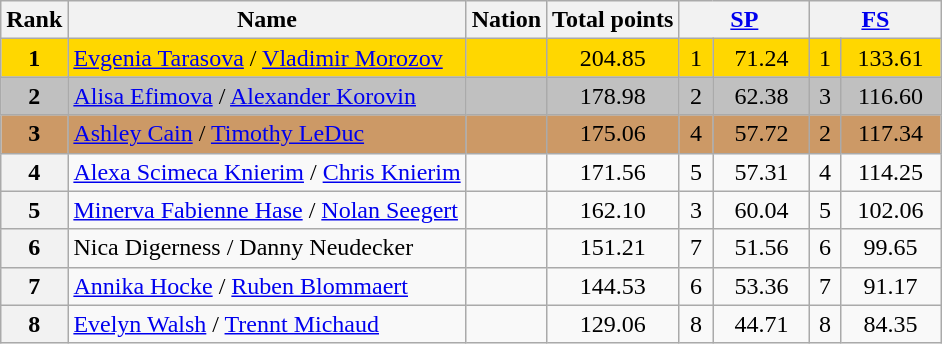<table class="wikitable sortable">
<tr>
<th>Rank</th>
<th>Name</th>
<th>Nation</th>
<th>Total points</th>
<th colspan="2" width="80px"><a href='#'>SP</a></th>
<th colspan="2" width="80px"><a href='#'>FS</a></th>
</tr>
<tr bgcolor="gold">
<td align="center"><strong>1</strong></td>
<td><a href='#'>Evgenia Tarasova</a> / <a href='#'>Vladimir Morozov</a></td>
<td></td>
<td align="center">204.85</td>
<td align="center">1</td>
<td align="center">71.24</td>
<td align="center">1</td>
<td align="center">133.61</td>
</tr>
<tr bgcolor="silver">
<td align="center"><strong>2</strong></td>
<td><a href='#'>Alisa Efimova</a> / <a href='#'>Alexander Korovin</a></td>
<td></td>
<td align="center">178.98</td>
<td align="center">2</td>
<td align="center">62.38</td>
<td align="center">3</td>
<td align="center">116.60</td>
</tr>
<tr bgcolor="cc9966">
<td align="center"><strong>3</strong></td>
<td><a href='#'>Ashley Cain</a> / <a href='#'>Timothy LeDuc</a></td>
<td></td>
<td align="center">175.06</td>
<td align="center">4</td>
<td align="center">57.72</td>
<td align="center">2</td>
<td align="center">117.34</td>
</tr>
<tr>
<th>4</th>
<td><a href='#'>Alexa Scimeca Knierim</a> / <a href='#'>Chris Knierim</a></td>
<td></td>
<td align="center">171.56</td>
<td align="center">5</td>
<td align="center">57.31</td>
<td align="center">4</td>
<td align="center">114.25</td>
</tr>
<tr>
<th>5</th>
<td><a href='#'>Minerva Fabienne Hase</a> / <a href='#'>Nolan Seegert</a></td>
<td></td>
<td align="center">162.10</td>
<td align="center">3</td>
<td align="center">60.04</td>
<td align="center">5</td>
<td align="center">102.06</td>
</tr>
<tr>
<th>6</th>
<td>Nica Digerness / Danny Neudecker</td>
<td></td>
<td align="center">151.21</td>
<td align="center">7</td>
<td align="center">51.56</td>
<td align="center">6</td>
<td align="center">99.65</td>
</tr>
<tr>
<th>7</th>
<td><a href='#'>Annika Hocke</a> / <a href='#'>Ruben Blommaert</a></td>
<td></td>
<td align="center">144.53</td>
<td align="center">6</td>
<td align="center">53.36</td>
<td align="center">7</td>
<td align="center">91.17</td>
</tr>
<tr>
<th>8</th>
<td><a href='#'>Evelyn Walsh</a> / <a href='#'>Trennt Michaud</a></td>
<td></td>
<td align="center">129.06</td>
<td align="center">8</td>
<td align="center">44.71</td>
<td align="center">8</td>
<td align="center">84.35</td>
</tr>
</table>
